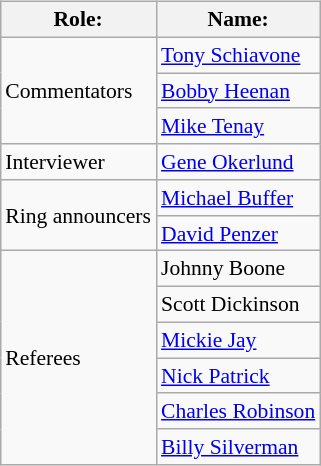<table class=wikitable style="font-size:90%; margin: 0.5em 0 0.5em 1em; float: right; clear: right;">
<tr>
<th>Role:</th>
<th>Name:</th>
</tr>
<tr>
<td rowspan=3>Commentators</td>
<td><a href='#'>Tony Schiavone</a></td>
</tr>
<tr>
<td><a href='#'>Bobby Heenan</a></td>
</tr>
<tr>
<td><a href='#'>Mike Tenay</a></td>
</tr>
<tr>
<td>Interviewer</td>
<td><a href='#'>Gene Okerlund</a></td>
</tr>
<tr>
<td rowspan=2>Ring announcers</td>
<td><a href='#'>Michael Buffer</a></td>
</tr>
<tr>
<td><a href='#'>David Penzer</a></td>
</tr>
<tr>
<td rowspan=6>Referees</td>
<td>Johnny Boone</td>
</tr>
<tr>
<td>Scott Dickinson</td>
</tr>
<tr>
<td><a href='#'>Mickie Jay</a></td>
</tr>
<tr>
<td><a href='#'>Nick Patrick</a></td>
</tr>
<tr>
<td><a href='#'>Charles Robinson</a></td>
</tr>
<tr>
<td><a href='#'>Billy Silverman</a></td>
</tr>
</table>
